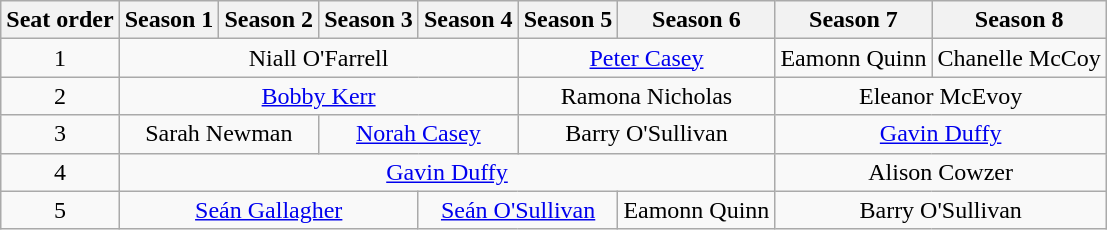<table class="wikitable" style="text-align:center;">
<tr>
<th>Seat order</th>
<th>Season 1</th>
<th>Season 2</th>
<th>Season 3</th>
<th>Season 4</th>
<th>Season 5</th>
<th>Season 6</th>
<th>Season 7</th>
<th>Season 8</th>
</tr>
<tr>
<td>1</td>
<td colspan="4">Niall O'Farrell</td>
<td colspan="2"><a href='#'>Peter Casey</a></td>
<td>Eamonn Quinn</td>
<td>Chanelle McCoy</td>
</tr>
<tr>
<td>2</td>
<td colspan="4"><a href='#'>Bobby Kerr</a></td>
<td colspan="2">Ramona Nicholas</td>
<td colspan="2">Eleanor McEvoy</td>
</tr>
<tr>
<td>3</td>
<td colspan="2">Sarah Newman</td>
<td colspan="2"><a href='#'>Norah Casey</a></td>
<td colspan="2">Barry O'Sullivan</td>
<td colspan="2"><a href='#'>Gavin Duffy</a></td>
</tr>
<tr>
<td>4</td>
<td colspan="6"><a href='#'>Gavin Duffy</a></td>
<td colspan="2">Alison Cowzer</td>
</tr>
<tr>
<td>5</td>
<td colspan="3"><a href='#'>Seán Gallagher</a></td>
<td colspan="2"><a href='#'>Seán O'Sullivan</a></td>
<td>Eamonn Quinn</td>
<td colspan="2">Barry O'Sullivan</td>
</tr>
</table>
